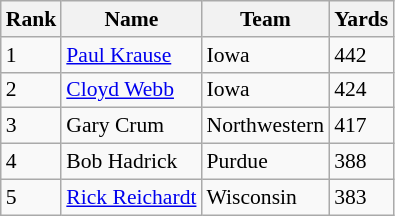<table class="wikitable" style="font-size: 90%">
<tr>
<th>Rank</th>
<th>Name</th>
<th>Team</th>
<th>Yards</th>
</tr>
<tr>
<td>1</td>
<td><a href='#'>Paul Krause</a></td>
<td>Iowa</td>
<td>442</td>
</tr>
<tr>
<td>2</td>
<td><a href='#'>Cloyd Webb</a></td>
<td>Iowa</td>
<td>424</td>
</tr>
<tr>
<td>3</td>
<td>Gary Crum</td>
<td>Northwestern</td>
<td>417</td>
</tr>
<tr>
<td>4</td>
<td>Bob Hadrick</td>
<td>Purdue</td>
<td>388</td>
</tr>
<tr>
<td>5</td>
<td><a href='#'>Rick Reichardt</a></td>
<td>Wisconsin</td>
<td>383</td>
</tr>
</table>
